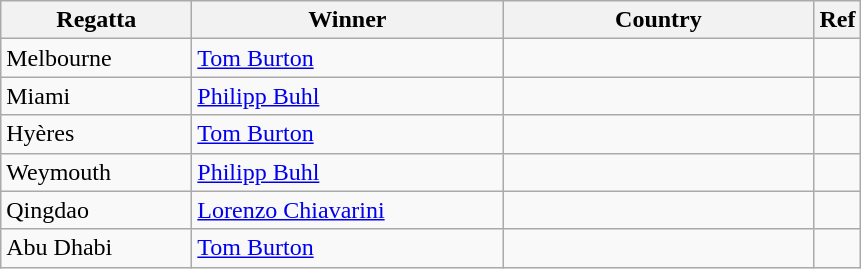<table class="wikitable">
<tr>
<th width=120>Regatta</th>
<th width=200px>Winner</th>
<th width=200px>Country</th>
<th>Ref</th>
</tr>
<tr>
<td>Melbourne</td>
<td><a href='#'>Tom Burton</a></td>
<td></td>
<td></td>
</tr>
<tr>
<td>Miami</td>
<td><a href='#'>Philipp Buhl</a></td>
<td></td>
<td></td>
</tr>
<tr>
<td>Hyères</td>
<td><a href='#'>Tom Burton</a></td>
<td></td>
<td></td>
</tr>
<tr>
<td>Weymouth</td>
<td><a href='#'>Philipp Buhl</a></td>
<td></td>
<td></td>
</tr>
<tr>
<td>Qingdao</td>
<td><a href='#'>Lorenzo Chiavarini</a></td>
<td></td>
<td></td>
</tr>
<tr>
<td>Abu Dhabi</td>
<td><a href='#'>Tom Burton</a></td>
<td></td>
<td></td>
</tr>
</table>
